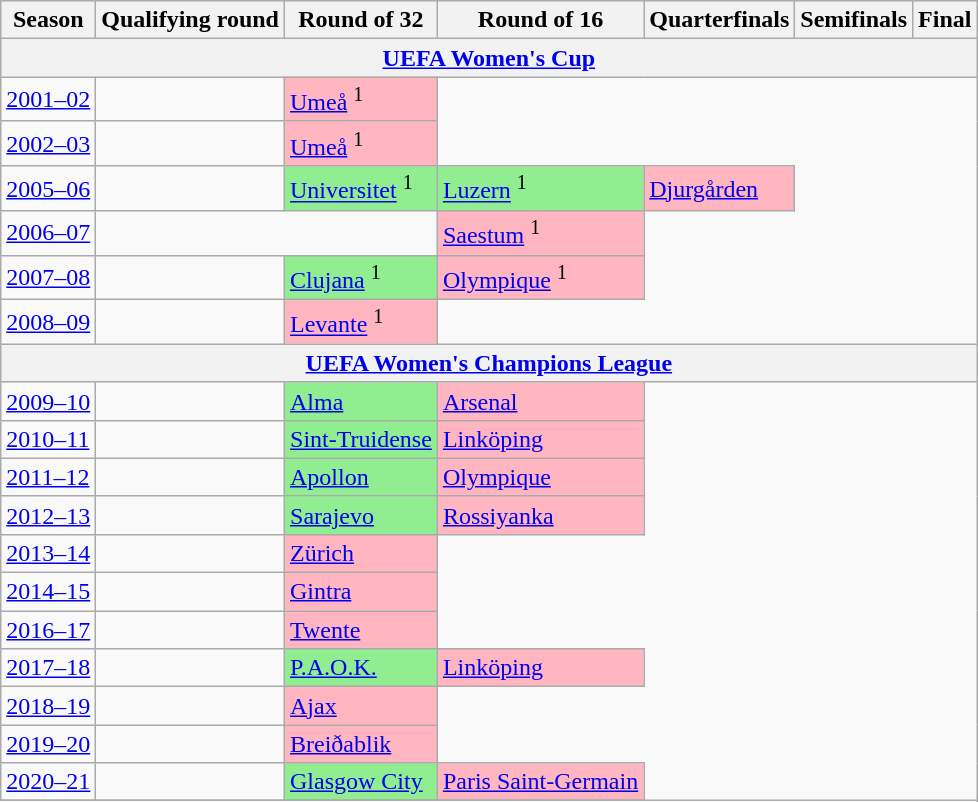<table class="wikitable">
<tr>
<th>Season</th>
<th>Qualifying round</th>
<th>Round of 32</th>
<th>Round of 16</th>
<th>Quarterfinals</th>
<th>Semifinals</th>
<th>Final</th>
</tr>
<tr>
<th colspan="7"><a href='#'>UEFA Women's Cup</a></th>
</tr>
<tr>
<td><a href='#'>2001–02</a></td>
<td></td>
<td bgcolor=lightpink> <a href='#'>Umeå</a> <sup>1</sup></td>
</tr>
<tr>
<td><a href='#'>2002–03</a></td>
<td></td>
<td bgcolor=lightpink> <a href='#'>Umeå</a> <sup>1</sup></td>
</tr>
<tr>
<td><a href='#'>2005–06</a></td>
<td></td>
<td bgcolor=lightgreen> <a href='#'>Universitet</a> <sup>1</sup></td>
<td bgcolor=lightgreen> <a href='#'>Luzern</a> <sup>1</sup></td>
<td bgcolor=lightpink> <a href='#'>Djurgården</a></td>
</tr>
<tr>
<td><a href='#'>2006–07</a></td>
<td colspan=2></td>
<td bgcolor=lightpink> <a href='#'>Saestum</a> <sup>1</sup></td>
</tr>
<tr>
<td><a href='#'>2007–08</a></td>
<td></td>
<td bgcolor=lightgreen> <a href='#'>Clujana</a> <sup>1</sup></td>
<td bgcolor=lightpink> <a href='#'>Olympique</a> <sup>1</sup></td>
</tr>
<tr>
<td><a href='#'>2008–09</a></td>
<td></td>
<td bgcolor=lightpink> <a href='#'>Levante</a> <sup>1</sup></td>
</tr>
<tr>
<th colspan="7"><a href='#'>UEFA Women's Champions League</a></th>
</tr>
<tr>
<td><a href='#'>2009–10</a></td>
<td></td>
<td bgcolor=lightgreen> <a href='#'>Alma</a></td>
<td bgcolor=lightpink> <a href='#'>Arsenal</a></td>
</tr>
<tr>
<td><a href='#'>2010–11</a></td>
<td></td>
<td bgcolor=lightgreen> <a href='#'>Sint-Truidense</a></td>
<td bgcolor=lightpink> <a href='#'>Linköping</a></td>
</tr>
<tr>
<td><a href='#'>2011–12</a></td>
<td></td>
<td bgcolor=lightgreen> <a href='#'>Apollon</a></td>
<td bgcolor=lightpink> <a href='#'>Olympique</a></td>
</tr>
<tr>
<td><a href='#'>2012–13</a></td>
<td></td>
<td bgcolor=lightgreen> <a href='#'>Sarajevo</a></td>
<td bgcolor=lightpink> <a href='#'>Rossiyanka</a></td>
</tr>
<tr>
<td><a href='#'>2013–14</a></td>
<td></td>
<td bgcolor=lightpink> <a href='#'>Zürich</a></td>
</tr>
<tr>
<td><a href='#'>2014–15</a></td>
<td></td>
<td bgcolor=lightpink> <a href='#'>Gintra</a></td>
</tr>
<tr>
<td><a href='#'>2016–17</a></td>
<td></td>
<td bgcolor=lightpink> <a href='#'>Twente</a></td>
</tr>
<tr>
<td><a href='#'>2017–18</a></td>
<td></td>
<td bgcolor=lightgreen> <a href='#'>P.A.O.K.</a></td>
<td bgcolor=lightpink> <a href='#'>Linköping</a></td>
</tr>
<tr>
<td><a href='#'>2018–19</a></td>
<td></td>
<td bgcolor=lightpink> <a href='#'>Ajax</a></td>
</tr>
<tr>
<td><a href='#'>2019–20</a></td>
<td></td>
<td bgcolor=lightpink> <a href='#'>Breiðablik</a></td>
</tr>
<tr>
<td><a href='#'>2020–21</a></td>
<td></td>
<td bgcolor=lightgreen> <a href='#'>Glasgow City</a></td>
<td bgcolor=lightpink> <a href='#'>Paris Saint-Germain</a></td>
</tr>
<tr>
</tr>
</table>
